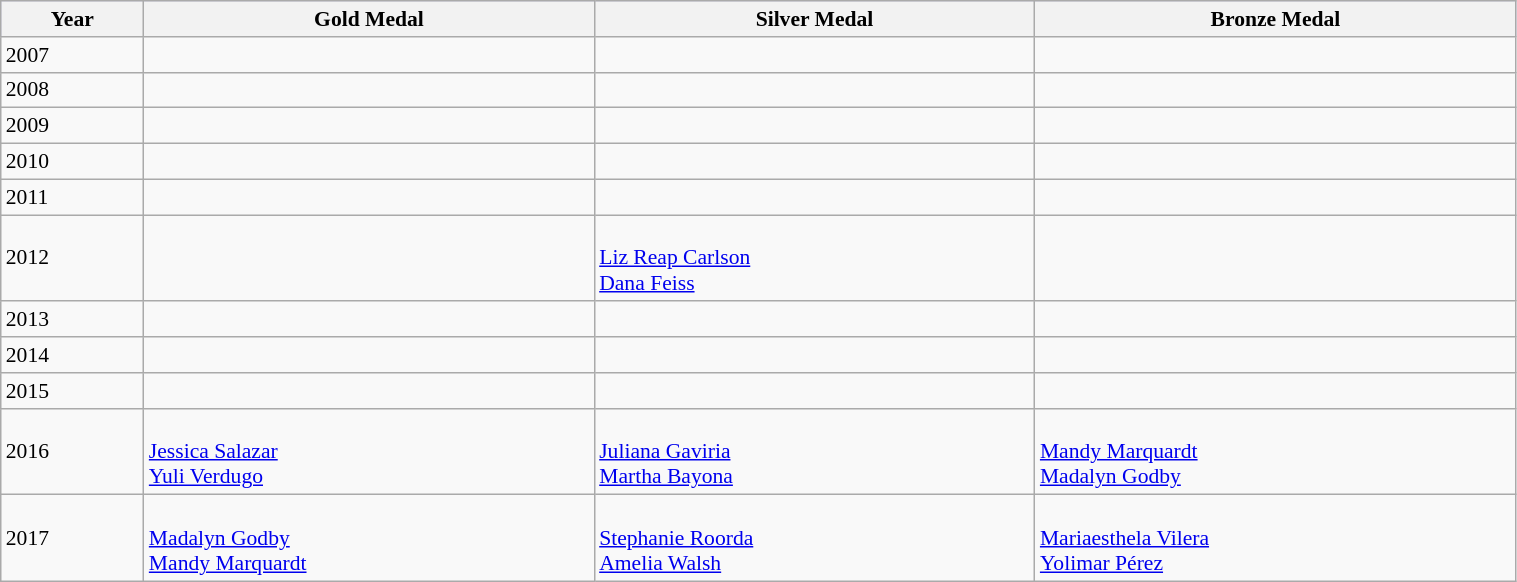<table class="wikitable"  style="font-size:90%; width:80%;">
<tr style="background:#ccf;">
<th>Year</th>
<th> <strong>Gold Medal</strong></th>
<th> <strong>Silver Medal</strong></th>
<th> <strong>Bronze Medal</strong></th>
</tr>
<tr>
<td>2007</td>
<td></td>
<td></td>
<td></td>
</tr>
<tr>
<td>2008</td>
<td></td>
<td></td>
<td></td>
</tr>
<tr>
<td>2009</td>
<td></td>
<td></td>
<td></td>
</tr>
<tr>
<td>2010</td>
<td></td>
<td></td>
<td></td>
</tr>
<tr>
<td>2011</td>
<td></td>
<td></td>
<td></td>
</tr>
<tr>
<td>2012</td>
<td></td>
<td><br><a href='#'>Liz Reap Carlson</a><br><a href='#'>Dana Feiss</a></td>
<td></td>
</tr>
<tr>
<td>2013</td>
<td></td>
<td></td>
<td></td>
</tr>
<tr>
<td>2014</td>
<td></td>
<td></td>
<td></td>
</tr>
<tr>
<td>2015</td>
<td></td>
<td></td>
<td></td>
</tr>
<tr>
<td>2016</td>
<td><br><a href='#'>Jessica Salazar</a><br><a href='#'>Yuli Verdugo</a></td>
<td><br><a href='#'>Juliana Gaviria</a><br><a href='#'>Martha Bayona</a></td>
<td><br><a href='#'>Mandy Marquardt</a><br><a href='#'>Madalyn Godby</a></td>
</tr>
<tr>
<td>2017</td>
<td><br><a href='#'>Madalyn Godby</a><br><a href='#'>Mandy Marquardt</a></td>
<td><br><a href='#'>Stephanie Roorda</a><br><a href='#'>Amelia Walsh</a></td>
<td><br><a href='#'>Mariaesthela Vilera</a><br><a href='#'>Yolimar Pérez</a></td>
</tr>
</table>
